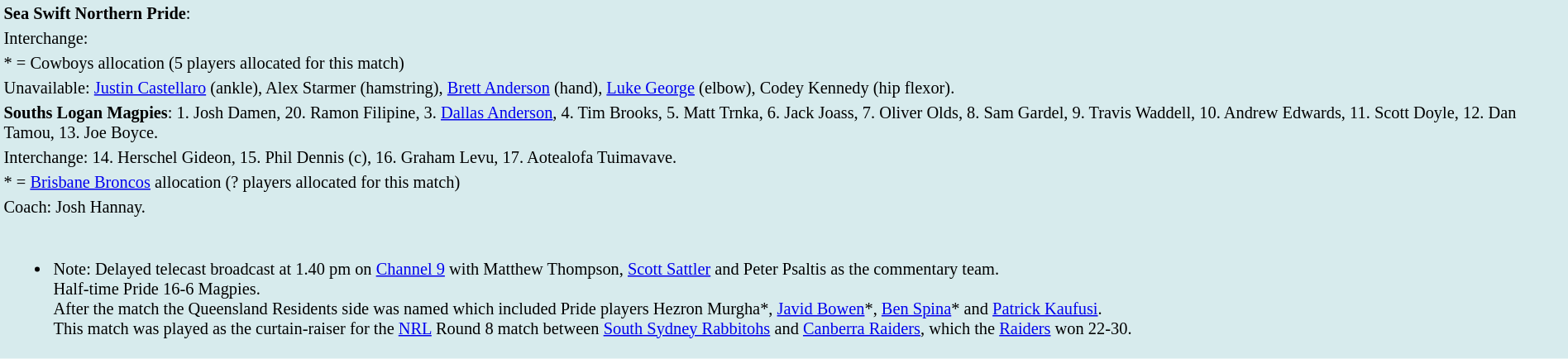<table style="background:#d7ebed; font-size:85%; width:100%;">
<tr>
<td><strong>Sea Swift Northern Pride</strong>:             </td>
</tr>
<tr>
<td>Interchange:    </td>
</tr>
<tr>
<td>* = Cowboys allocation (5 players allocated for this match)</td>
</tr>
<tr>
<td>Unavailable: <a href='#'>Justin Castellaro</a> (ankle), Alex Starmer (hamstring), <a href='#'>Brett Anderson</a> (hand), <a href='#'>Luke George</a> (elbow), Codey Kennedy (hip flexor).</td>
</tr>
<tr>
<td><strong>Souths Logan Magpies</strong>: 1. Josh Damen, 20. Ramon Filipine, 3. <a href='#'>Dallas Anderson</a>, 4. Tim Brooks, 5. Matt Trnka, 6. Jack Joass, 7. Oliver Olds, 8. Sam Gardel, 9. Travis Waddell, 10. Andrew Edwards, 11. Scott Doyle, 12. Dan Tamou, 13. Joe Boyce.</td>
</tr>
<tr>
<td>Interchange: 14. Herschel Gideon, 15. Phil Dennis (c), 16. Graham Levu, 17. Aotealofa Tuimavave.</td>
</tr>
<tr>
<td>* = <a href='#'>Brisbane Broncos</a> allocation (? players allocated for this match)</td>
</tr>
<tr>
<td>Coach: Josh Hannay.</td>
</tr>
<tr>
<td><br><ul><li>Note: Delayed telecast broadcast at 1.40 pm on <a href='#'>Channel 9</a> with Matthew Thompson, <a href='#'>Scott Sattler</a> and Peter Psaltis as the commentary team.<br>Half-time Pride 16-6 Magpies.<br>After the match the Queensland Residents side was named which included Pride players Hezron Murgha*, <a href='#'>Javid Bowen</a>*, <a href='#'>Ben Spina</a>* and <a href='#'>Patrick Kaufusi</a>.<br>This match was played as the curtain-raiser for the <a href='#'>NRL</a> Round 8 match between <a href='#'>South Sydney Rabbitohs</a> and <a href='#'>Canberra Raiders</a>, which the <a href='#'>Raiders</a> won 22-30.</li></ul></td>
</tr>
</table>
